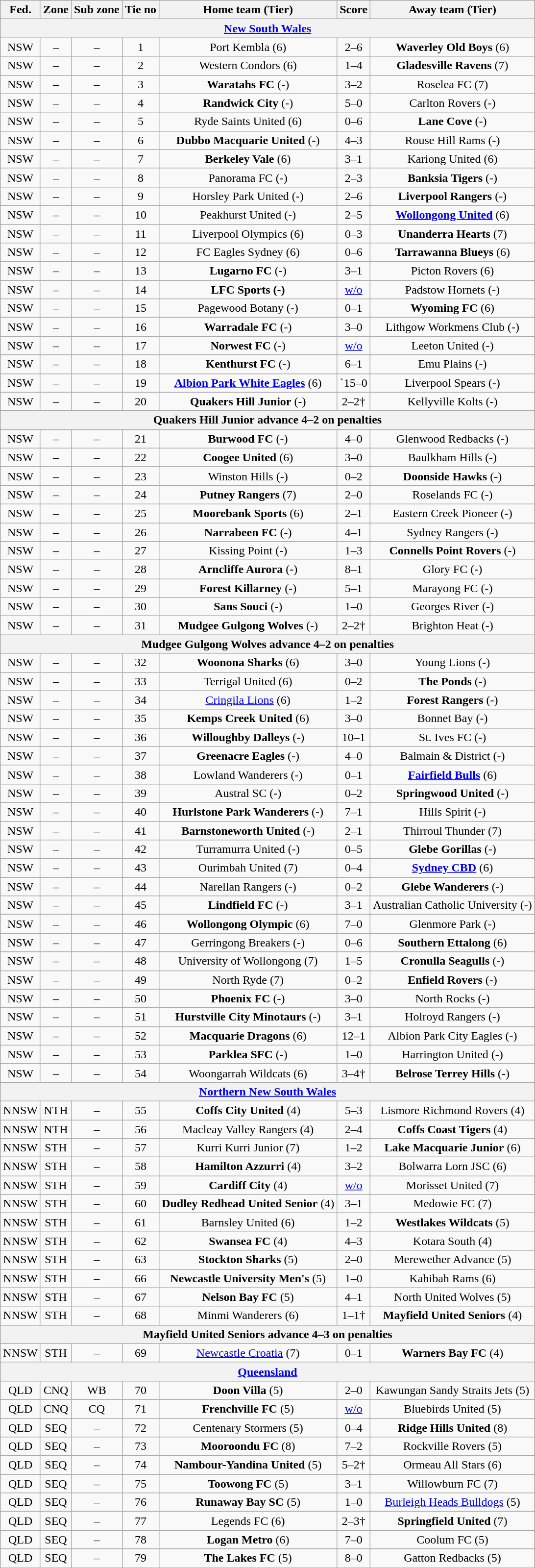<table class="wikitable" style="text-align:center">
<tr>
<th>Fed.</th>
<th>Zone</th>
<th>Sub zone</th>
<th>Tie no</th>
<th>Home team (Tier)</th>
<th>Score</th>
<th>Away team (Tier)</th>
</tr>
<tr>
<th colspan=7><a href='#'>New South Wales</a></th>
</tr>
<tr>
<td>NSW</td>
<td>–</td>
<td>–</td>
<td>1</td>
<td>Port Kembla (6)</td>
<td>2–6</td>
<td><strong>Waverley Old Boys</strong> (6)</td>
</tr>
<tr>
<td>NSW</td>
<td>–</td>
<td>–</td>
<td>2</td>
<td>Western Condors (6)</td>
<td>1–4</td>
<td><strong>Gladesville Ravens</strong> (7)</td>
</tr>
<tr>
<td>NSW</td>
<td>–</td>
<td>–</td>
<td>3</td>
<td><strong>Waratahs FC</strong> (-)</td>
<td>3–2</td>
<td>Roselea FC (7)</td>
</tr>
<tr>
<td>NSW</td>
<td>–</td>
<td>–</td>
<td>4</td>
<td><strong>Randwick City</strong> (-)</td>
<td>5–0</td>
<td>Carlton Rovers (-)</td>
</tr>
<tr>
<td>NSW</td>
<td>–</td>
<td>–</td>
<td>5</td>
<td>Ryde Saints United (6)</td>
<td>0–6</td>
<td><strong>Lane Cove</strong> (-)</td>
</tr>
<tr>
<td>NSW</td>
<td>–</td>
<td>–</td>
<td>6</td>
<td><strong>Dubbo Macquarie United</strong> (-)</td>
<td>4–3</td>
<td>Rouse Hill Rams (-)</td>
</tr>
<tr>
<td>NSW</td>
<td>–</td>
<td>–</td>
<td>7</td>
<td><strong>Berkeley Vale</strong> (6)</td>
<td>3–1</td>
<td>Kariong United (6)</td>
</tr>
<tr>
<td>NSW</td>
<td>–</td>
<td>–</td>
<td>8</td>
<td>Panorama FC (-)</td>
<td>2–3</td>
<td><strong>Banksia Tigers</strong> (-)</td>
</tr>
<tr>
<td>NSW</td>
<td>–</td>
<td>–</td>
<td>9</td>
<td>Horsley Park United (-)</td>
<td>2–6</td>
<td><strong>Liverpool Rangers</strong> (-)</td>
</tr>
<tr>
<td>NSW</td>
<td>–</td>
<td>–</td>
<td>10</td>
<td>Peakhurst United (-)</td>
<td>2–5</td>
<td><strong><a href='#'>Wollongong United</a></strong> (6)</td>
</tr>
<tr>
<td>NSW</td>
<td>–</td>
<td>–</td>
<td>11</td>
<td>Liverpool Olympics (6)</td>
<td>0–3</td>
<td><strong>Unanderra Hearts</strong> (7)</td>
</tr>
<tr>
<td>NSW</td>
<td>–</td>
<td>–</td>
<td>12</td>
<td>FC Eagles Sydney (6)</td>
<td>0–6</td>
<td><strong>Tarrawanna Blueys</strong> (6)</td>
</tr>
<tr>
<td>NSW</td>
<td>–</td>
<td>–</td>
<td>13</td>
<td><strong>Lugarno FC</strong> (-)</td>
<td>3–1</td>
<td>Picton Rovers (6)</td>
</tr>
<tr>
<td>NSW</td>
<td>–</td>
<td>–</td>
<td>14</td>
<td><strong>LFC Sports (-)</strong></td>
<td><a href='#'>w/o</a></td>
<td>Padstow Hornets (-)</td>
</tr>
<tr>
<td>NSW</td>
<td>–</td>
<td>–</td>
<td>15</td>
<td>Pagewood Botany (-)</td>
<td>0–1</td>
<td><strong>Wyoming FC</strong> (6)</td>
</tr>
<tr>
<td>NSW</td>
<td>–</td>
<td>–</td>
<td>16</td>
<td><strong>Warradale FC</strong> (-)</td>
<td>3–0</td>
<td>Lithgow Workmens Club (-)</td>
</tr>
<tr>
<td>NSW</td>
<td>–</td>
<td>–</td>
<td>17</td>
<td><strong>Norwest FC</strong> (-)</td>
<td><a href='#'>w/o</a></td>
<td>Leeton United (-)</td>
</tr>
<tr>
<td>NSW</td>
<td>–</td>
<td>–</td>
<td>18</td>
<td><strong>Kenthurst FC</strong> (-)</td>
<td>6–1</td>
<td>Emu Plains (-)</td>
</tr>
<tr>
<td>NSW</td>
<td>–</td>
<td>–</td>
<td>19</td>
<td><strong><a href='#'>Albion Park White Eagles</a></strong> (6)</td>
<td>`15–0</td>
<td>Liverpool Spears (-)</td>
</tr>
<tr>
<td>NSW</td>
<td>–</td>
<td>–</td>
<td>20</td>
<td><strong>Quakers Hill Junior</strong> (-)</td>
<td>2–2†</td>
<td>Kellyville Kolts (-)</td>
</tr>
<tr>
<th colspan=7>Quakers Hill Junior advance 4–2 on penalties</th>
</tr>
<tr>
<td>NSW</td>
<td>–</td>
<td>–</td>
<td>21</td>
<td><strong>Burwood FC</strong> (-)</td>
<td>4–0</td>
<td>Glenwood Redbacks (-)</td>
</tr>
<tr>
<td>NSW</td>
<td>–</td>
<td>–</td>
<td>22</td>
<td><strong>Coogee United</strong> (6)</td>
<td>3–0</td>
<td>Baulkham Hills (-)</td>
</tr>
<tr>
<td>NSW</td>
<td>–</td>
<td>–</td>
<td>23</td>
<td>Winston Hills (-)</td>
<td>0–2</td>
<td><strong>Doonside Hawks</strong> (-)</td>
</tr>
<tr>
<td>NSW</td>
<td>–</td>
<td>–</td>
<td>24</td>
<td><strong>Putney Rangers</strong> (7)</td>
<td>2–0</td>
<td>Roselands FC (-)</td>
</tr>
<tr>
<td>NSW</td>
<td>–</td>
<td>–</td>
<td>25</td>
<td><strong>Moorebank Sports</strong> (6)</td>
<td>2–1</td>
<td>Eastern Creek Pioneer (-)</td>
</tr>
<tr>
<td>NSW</td>
<td>–</td>
<td>–</td>
<td>26</td>
<td><strong>Narrabeen FC</strong> (-)</td>
<td>4–1</td>
<td>Sydney Rangers (-)</td>
</tr>
<tr>
<td>NSW</td>
<td>–</td>
<td>–</td>
<td>27</td>
<td>Kissing Point (-)</td>
<td>1–3</td>
<td><strong>Connells Point Rovers</strong> (-)</td>
</tr>
<tr>
<td>NSW</td>
<td>–</td>
<td>–</td>
<td>28</td>
<td><strong>Arncliffe Aurora</strong> (-)</td>
<td>8–1</td>
<td>Glory FC (-)</td>
</tr>
<tr>
<td>NSW</td>
<td>–</td>
<td>–</td>
<td>29</td>
<td><strong>Forest Killarney</strong> (-)</td>
<td>5–1</td>
<td>Marayong FC (-)</td>
</tr>
<tr>
<td>NSW</td>
<td>–</td>
<td>–</td>
<td>30</td>
<td><strong>Sans Souci</strong> (-)</td>
<td>1–0</td>
<td>Georges River (-)</td>
</tr>
<tr>
<td>NSW</td>
<td>–</td>
<td>–</td>
<td>31</td>
<td><strong>Mudgee Gulgong Wolves</strong> (-)</td>
<td>2–2†</td>
<td>Brighton Heat (-)</td>
</tr>
<tr>
<th colspan=7>Mudgee Gulgong Wolves advance 4–2 on penalties</th>
</tr>
<tr>
<td>NSW</td>
<td>–</td>
<td>–</td>
<td>32</td>
<td><strong>Woonona Sharks</strong> (6)</td>
<td>3–0</td>
<td>Young Lions (-)</td>
</tr>
<tr>
<td>NSW</td>
<td>–</td>
<td>–</td>
<td>33</td>
<td>Terrigal United (6)</td>
<td>0–2</td>
<td><strong>The Ponds</strong> (-)</td>
</tr>
<tr>
<td>NSW</td>
<td>–</td>
<td>–</td>
<td>34</td>
<td><a href='#'>Cringila Lions</a> (6)</td>
<td>1–2</td>
<td><strong>Forest Rangers</strong> (-)</td>
</tr>
<tr>
<td>NSW</td>
<td>–</td>
<td>–</td>
<td>35</td>
<td><strong>Kemps Creek United</strong> (6)</td>
<td>3–0</td>
<td>Bonnet Bay (-)</td>
</tr>
<tr>
<td>NSW</td>
<td>–</td>
<td>–</td>
<td>36</td>
<td><strong>Willoughby Dalleys</strong> (-)</td>
<td>10–1</td>
<td>St. Ives FC (-)</td>
</tr>
<tr>
<td>NSW</td>
<td>–</td>
<td>–</td>
<td>37</td>
<td><strong>Greenacre Eagles</strong> (-)</td>
<td>4–0</td>
<td>Balmain & District (-)</td>
</tr>
<tr>
<td>NSW</td>
<td>–</td>
<td>–</td>
<td>38</td>
<td>Lowland Wanderers (-)</td>
<td>0–1</td>
<td><strong><a href='#'>Fairfield Bulls</a></strong> (6)</td>
</tr>
<tr>
<td>NSW</td>
<td>–</td>
<td>–</td>
<td>39</td>
<td>Austral SC (-)</td>
<td>0–2</td>
<td><strong>Springwood United</strong> (-)</td>
</tr>
<tr>
<td>NSW</td>
<td>–</td>
<td>–</td>
<td>40</td>
<td><strong>Hurlstone Park Wanderers</strong> (-)</td>
<td>7–1</td>
<td>Hills Spirit (-)</td>
</tr>
<tr>
<td>NSW</td>
<td>–</td>
<td>–</td>
<td>41</td>
<td><strong>Barnstoneworth United</strong> (-)</td>
<td>2–1</td>
<td>Thirroul Thunder (7)</td>
</tr>
<tr>
<td>NSW</td>
<td>–</td>
<td>–</td>
<td>42</td>
<td>Turramurra United (-)</td>
<td>0–5</td>
<td><strong>Glebe Gorillas</strong> (-)</td>
</tr>
<tr>
<td>NSW</td>
<td>–</td>
<td>–</td>
<td>43</td>
<td>Ourimbah United (7)</td>
<td>0–4</td>
<td><strong><a href='#'>Sydney CBD</a></strong> (6)</td>
</tr>
<tr>
<td>NSW</td>
<td>–</td>
<td>–</td>
<td>44</td>
<td>Narellan Rangers (-)</td>
<td>0–2</td>
<td><strong>Glebe Wanderers</strong> (-)</td>
</tr>
<tr>
<td>NSW</td>
<td>–</td>
<td>–</td>
<td>45</td>
<td><strong>Lindfield FC</strong> (-)</td>
<td>3–1</td>
<td>Australian Catholic University (-)</td>
</tr>
<tr>
<td>NSW</td>
<td>–</td>
<td>–</td>
<td>46</td>
<td><strong>Wollongong Olympic</strong> (6)</td>
<td>7–0</td>
<td>Glenmore Park (-)</td>
</tr>
<tr>
<td>NSW</td>
<td>–</td>
<td>–</td>
<td>47</td>
<td>Gerringong Breakers (-)</td>
<td>0–6</td>
<td><strong>Southern Ettalong</strong> (6)</td>
</tr>
<tr>
<td>NSW</td>
<td>–</td>
<td>–</td>
<td>48</td>
<td>University of Wollongong (7)</td>
<td>1–5</td>
<td><strong>Cronulla Seagulls</strong> (-)</td>
</tr>
<tr>
<td>NSW</td>
<td>–</td>
<td>–</td>
<td>49</td>
<td>North Ryde (7)</td>
<td>0–2</td>
<td><strong>Enfield Rovers</strong> (-)</td>
</tr>
<tr>
<td>NSW</td>
<td>–</td>
<td>–</td>
<td>50</td>
<td><strong>Phoenix FC</strong> (-)</td>
<td>3–0</td>
<td>North Rocks (-)</td>
</tr>
<tr>
<td>NSW</td>
<td>–</td>
<td>–</td>
<td>51</td>
<td><strong>Hurstville City Minotaurs</strong> (-)</td>
<td>3–1</td>
<td>Holroyd Rangers (-)</td>
</tr>
<tr>
<td>NSW</td>
<td>–</td>
<td>–</td>
<td>52</td>
<td><strong>Macquarie Dragons</strong> (6)</td>
<td>12–1</td>
<td>Albion Park City Eagles (-)</td>
</tr>
<tr>
<td>NSW</td>
<td>–</td>
<td>–</td>
<td>53</td>
<td><strong>Parklea SFC</strong> (-)</td>
<td>1–0</td>
<td>Harrington United (-)</td>
</tr>
<tr>
<td>NSW</td>
<td>–</td>
<td>–</td>
<td>54</td>
<td>Woongarrah Wildcats (6)</td>
<td>3–4†</td>
<td><strong>Belrose Terrey Hills</strong> (-)</td>
</tr>
<tr>
<th colspan=7><a href='#'>Northern New South Wales</a></th>
</tr>
<tr>
<td>NNSW</td>
<td>NTH</td>
<td>–</td>
<td>55</td>
<td><strong>Coffs City United</strong> (4)</td>
<td>5–3</td>
<td>Lismore Richmond Rovers (4)</td>
</tr>
<tr>
<td>NNSW</td>
<td>NTH</td>
<td>–</td>
<td>56</td>
<td>Macleay Valley Rangers (4)</td>
<td>2–4</td>
<td><strong>Coffs Coast Tigers</strong> (4)</td>
</tr>
<tr>
<td>NNSW</td>
<td>STH</td>
<td>–</td>
<td>57</td>
<td>Kurri Kurri Junior (7)</td>
<td>1–2</td>
<td><strong>Lake Macquarie Junior</strong> (6)</td>
</tr>
<tr>
<td>NNSW</td>
<td>STH</td>
<td>–</td>
<td>58</td>
<td><strong>Hamilton Azzurri</strong> (4)</td>
<td>3–2</td>
<td>Bolwarra Lorn JSC (6)</td>
</tr>
<tr>
<td>NNSW</td>
<td>STH</td>
<td>–</td>
<td>59</td>
<td><strong>Cardiff City</strong> (4)</td>
<td><a href='#'>w/o</a></td>
<td>Morisset United (7)</td>
</tr>
<tr>
<td>NNSW</td>
<td>STH</td>
<td>–</td>
<td>60</td>
<td><strong>Dudley Redhead United Senior</strong> (4)</td>
<td>3–1</td>
<td>Medowie FC (7)</td>
</tr>
<tr>
<td>NNSW</td>
<td>STH</td>
<td>–</td>
<td>61</td>
<td>Barnsley United (6)</td>
<td>1–2</td>
<td><strong>Westlakes Wildcats</strong> (5)</td>
</tr>
<tr>
<td>NNSW</td>
<td>STH</td>
<td>–</td>
<td>62</td>
<td><strong>Swansea FC</strong> (4)</td>
<td>4–3</td>
<td>Kotara South (4)</td>
</tr>
<tr>
<td>NNSW</td>
<td>STH</td>
<td>–</td>
<td>63</td>
<td><strong>Stockton Sharks</strong> (5)</td>
<td>2–0</td>
<td>Merewether Advance (5)</td>
</tr>
<tr>
<td>NNSW</td>
<td>STH</td>
<td>–</td>
<td>66</td>
<td><strong>Newcastle University Men's</strong> (5)</td>
<td>1–0</td>
<td>Kahibah Rams (6)</td>
</tr>
<tr>
<td>NNSW</td>
<td>STH</td>
<td>–</td>
<td>67</td>
<td><strong>Nelson Bay FC</strong> (5)</td>
<td>4–1</td>
<td>North United Wolves (5)</td>
</tr>
<tr>
<td>NNSW</td>
<td>STH</td>
<td>–</td>
<td>68</td>
<td>Minmi Wanderers (6)</td>
<td>1–1†</td>
<td><strong>Mayfield United Seniors</strong> (4)</td>
</tr>
<tr>
<th colspan=7>Mayfield United Seniors advance 4–3 on penalties</th>
</tr>
<tr>
<td>NNSW</td>
<td>STH</td>
<td>–</td>
<td>69</td>
<td><a href='#'>Newcastle Croatia</a> (7)</td>
<td>0–1</td>
<td><strong>Warners Bay FC</strong> (4)</td>
</tr>
<tr>
<th colspan=7><a href='#'>Queensland</a></th>
</tr>
<tr>
<td>QLD</td>
<td>CNQ</td>
<td>WB</td>
<td>70</td>
<td><strong>Doon Villa</strong> (5)</td>
<td>2–0</td>
<td>Kawungan Sandy Straits Jets (5)</td>
</tr>
<tr>
<td>QLD</td>
<td>CNQ</td>
<td>CQ</td>
<td>71</td>
<td><strong>Frenchville FC</strong> (5)</td>
<td><a href='#'>w/o</a></td>
<td>Bluebirds United (5)</td>
</tr>
<tr>
<td>QLD</td>
<td>SEQ</td>
<td>–</td>
<td>72</td>
<td>Centenary Stormers (5)</td>
<td>0–4</td>
<td><strong>Ridge Hills United</strong> (8)</td>
</tr>
<tr>
<td>QLD</td>
<td>SEQ</td>
<td>–</td>
<td>73</td>
<td><strong>Mooroondu FC</strong> (8)</td>
<td>7–2</td>
<td>Rockville Rovers (5)</td>
</tr>
<tr>
<td>QLD</td>
<td>SEQ</td>
<td>–</td>
<td>74</td>
<td><strong>Nambour-Yandina United</strong> (5)</td>
<td>5–2†</td>
<td>Ormeau All Stars (6)</td>
</tr>
<tr>
<td>QLD</td>
<td>SEQ</td>
<td>–</td>
<td>75</td>
<td><strong>Toowong FC</strong> (5)</td>
<td>3–1</td>
<td>Willowburn FC (7)</td>
</tr>
<tr>
<td>QLD</td>
<td>SEQ</td>
<td>–</td>
<td>76</td>
<td><strong>Runaway Bay SC</strong> (5)</td>
<td>1–0</td>
<td><a href='#'>Burleigh Heads Bulldogs</a> (5)</td>
</tr>
<tr>
<td>QLD</td>
<td>SEQ</td>
<td>–</td>
<td>77</td>
<td>Legends FC (6)</td>
<td>2–3†</td>
<td><strong>Springfield United</strong> (7)</td>
</tr>
<tr>
<td>QLD</td>
<td>SEQ</td>
<td>–</td>
<td>78</td>
<td><strong>Logan Metro</strong> (6)</td>
<td>7–0</td>
<td>Coolum FC (5)</td>
</tr>
<tr>
<td>QLD</td>
<td>SEQ</td>
<td>–</td>
<td>79</td>
<td><strong>The Lakes FC</strong> (5)</td>
<td>8–0</td>
<td>Gatton Redbacks (5)</td>
</tr>
</table>
